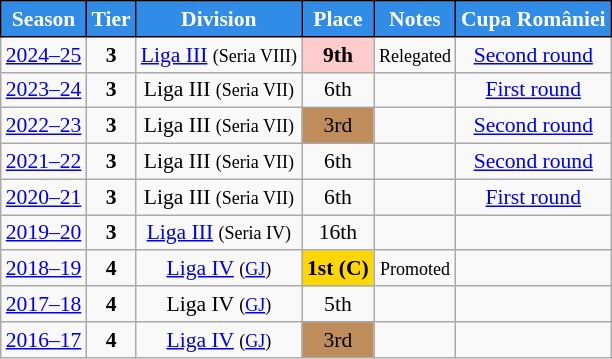<table class="wikitable" style="text-align:center; font-size:90%">
<tr>
<th style="background:#318CE7;color:#FFFFFF;border:1px solid #000000;">Season</th>
<th style="background:#318CE7;color:#FFFFFF;border:1px solid #000000;">Tier</th>
<th style="background:#318CE7;color:#FFFFFF;border:1px solid #000000;">Division</th>
<th style="background:#318CE7;color:#FFFFFF;border:1px solid #000000;">Place</th>
<th style="background:#318CE7;color:#FFFFFF;border:1px solid #000000;">Notes</th>
<th style="background:#318CE7;color:#FFFFFF;border:1px solid #000000;">Cupa României</th>
</tr>
<tr>
<td><a href='#'>2024–25</a></td>
<td><strong>3</strong></td>
<td><a href='#'>Liga III</a> <small>(Seria VIII)</small></td>
<td align=center bgcolor=#FFCCCC><strong>9th</strong></td>
<td><small>Relegated</small></td>
<td><a href='#'>Second round</a></td>
</tr>
<tr>
<td><a href='#'>2023–24</a></td>
<td><strong>3</strong></td>
<td>Liga III <small>(Seria VII)</small></td>
<td>6th</td>
<td></td>
<td><a href='#'>First round</a></td>
</tr>
<tr>
<td><a href='#'>2022–23</a></td>
<td><strong>3</strong></td>
<td>Liga III <small>(Seria VII)</small></td>
<td align=center bgcolor=#BF8D5B>3rd</td>
<td></td>
<td><a href='#'>Second round</a></td>
</tr>
<tr>
<td><a href='#'>2021–22</a></td>
<td><strong>3</strong></td>
<td>Liga III <small>(Seria VII)</small></td>
<td>6th</td>
<td></td>
<td><a href='#'>Second round</a></td>
</tr>
<tr>
<td><a href='#'>2020–21</a></td>
<td><strong>3</strong></td>
<td>Liga III <small>(Seria VII)</small></td>
<td>6th</td>
<td></td>
<td><a href='#'>First round</a></td>
</tr>
<tr>
<td><a href='#'>2019–20</a></td>
<td><strong>3</strong></td>
<td><a href='#'>Liga III</a> <small>(Seria IV)</small></td>
<td>16th</td>
<td></td>
<td></td>
</tr>
<tr>
<td><a href='#'>2018–19</a></td>
<td><strong>4</strong></td>
<td><a href='#'>Liga IV</a> <small>(<a href='#'>GJ</a>)</small></td>
<td align=center bgcolor=gold><strong>1st (C)</strong></td>
<td><small>Promoted</small></td>
<td></td>
</tr>
<tr>
<td><a href='#'>2017–18</a></td>
<td><strong>4</strong></td>
<td>Liga IV <small>(<a href='#'>GJ</a>)</small></td>
<td>5th</td>
<td></td>
<td></td>
</tr>
<tr>
<td><a href='#'>2016–17</a></td>
<td><strong>4</strong></td>
<td><a href='#'>Liga IV</a> <small>(<a href='#'>GJ</a>)</small></td>
<td align=center bgcolor=#BF8D5B>3rd</td>
<td></td>
<td></td>
</tr>
</table>
